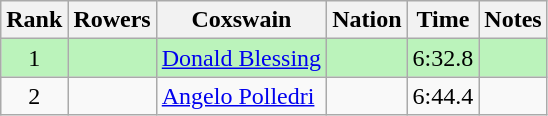<table class="wikitable sortable" style="text-align:center">
<tr>
<th>Rank</th>
<th>Rowers</th>
<th>Coxswain</th>
<th>Nation</th>
<th>Time</th>
<th>Notes</th>
</tr>
<tr bgcolor=bbf3bb>
<td>1</td>
<td align=left></td>
<td align=left><a href='#'>Donald Blessing</a></td>
<td align=left></td>
<td>6:32.8</td>
<td></td>
</tr>
<tr>
<td>2</td>
<td align=left></td>
<td align=left><a href='#'>Angelo Polledri</a></td>
<td align=left></td>
<td>6:44.4</td>
<td></td>
</tr>
</table>
